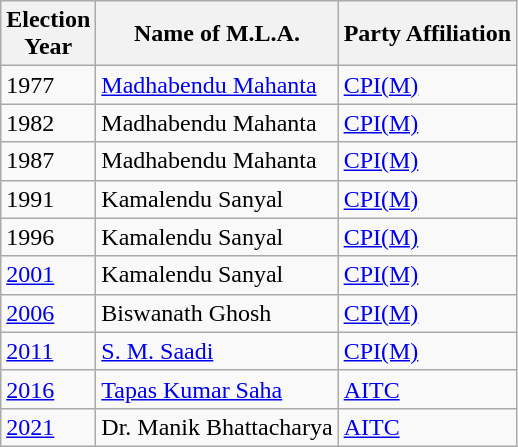<table class="wikitable sortable"ìÍĦĤĠčw>
<tr>
<th>Election<br> Year</th>
<th>Name of M.L.A.</th>
<th>Party Affiliation</th>
</tr>
<tr>
<td>1977</td>
<td><a href='#'>Madhabendu Mahanta</a></td>
<td><a href='#'>CPI(M)</a></td>
</tr>
<tr>
<td>1982</td>
<td>Madhabendu Mahanta</td>
<td><a href='#'>CPI(M)</a></td>
</tr>
<tr>
<td>1987</td>
<td>Madhabendu Mahanta</td>
<td><a href='#'>CPI(M)</a></td>
</tr>
<tr>
<td>1991</td>
<td>Kamalendu Sanyal</td>
<td><a href='#'>CPI(M)</a></td>
</tr>
<tr>
<td>1996</td>
<td>Kamalendu Sanyal</td>
<td><a href='#'>CPI(M)</a></td>
</tr>
<tr>
<td><a href='#'>2001</a></td>
<td>Kamalendu Sanyal</td>
<td><a href='#'>CPI(M)</a></td>
</tr>
<tr>
<td><a href='#'>2006</a></td>
<td>Biswanath Ghosh</td>
<td><a href='#'>CPI(M)</a></td>
</tr>
<tr>
<td><a href='#'>2011</a></td>
<td><a href='#'>S. M. Saadi</a></td>
<td><a href='#'>CPI(M)</a></td>
</tr>
<tr>
<td><a href='#'>2016</a></td>
<td><a href='#'>Tapas Kumar Saha</a></td>
<td><a href='#'>AITC</a></td>
</tr>
<tr>
<td><a href='#'>2021</a></td>
<td>Dr. Manik Bhattacharya</td>
<td><a href='#'>AITC</a></td>
</tr>
</table>
